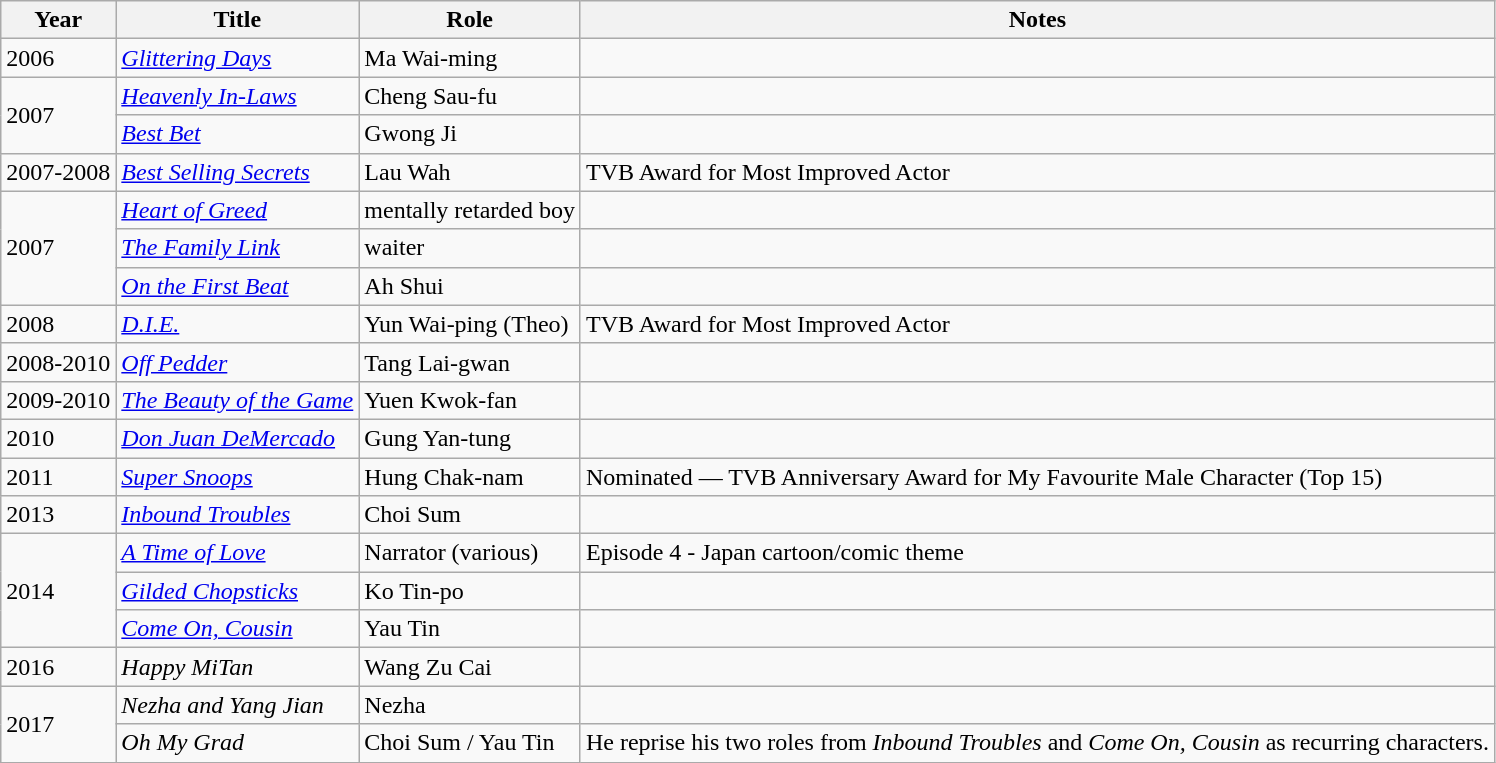<table class="wikitable sortable">
<tr>
<th>Year</th>
<th>Title</th>
<th>Role</th>
<th>Notes</th>
</tr>
<tr>
<td>2006</td>
<td><em><a href='#'>Glittering Days</a></em></td>
<td>Ma Wai-ming</td>
<td></td>
</tr>
<tr>
<td rowspan=2>2007</td>
<td><em><a href='#'>Heavenly In-Laws</a></em></td>
<td>Cheng Sau-fu</td>
<td></td>
</tr>
<tr>
<td><em><a href='#'>Best Bet</a></em></td>
<td>Gwong Ji</td>
<td></td>
</tr>
<tr>
<td>2007-2008</td>
<td><em><a href='#'>Best Selling Secrets</a></em></td>
<td>Lau Wah</td>
<td>TVB Award for Most Improved Actor</td>
</tr>
<tr>
<td rowspan=3>2007</td>
<td><em><a href='#'>Heart of Greed</a></em></td>
<td>mentally retarded boy</td>
<td></td>
</tr>
<tr>
<td><em><a href='#'>The Family Link</a></em></td>
<td>waiter</td>
<td></td>
</tr>
<tr>
<td><em><a href='#'>On the First Beat</a></em></td>
<td>Ah Shui</td>
<td></td>
</tr>
<tr>
<td>2008</td>
<td><em><a href='#'>D.I.E.</a></em></td>
<td>Yun Wai-ping (Theo)</td>
<td>TVB Award for Most Improved Actor</td>
</tr>
<tr>
<td>2008-2010</td>
<td><em><a href='#'>Off Pedder</a></em></td>
<td>Tang Lai-gwan</td>
<td></td>
</tr>
<tr>
<td>2009-2010</td>
<td><em><a href='#'>The Beauty of the Game</a></em></td>
<td>Yuen Kwok-fan</td>
<td></td>
</tr>
<tr>
<td>2010</td>
<td><em><a href='#'>Don Juan DeMercado</a></em></td>
<td>Gung Yan-tung</td>
<td></td>
</tr>
<tr>
<td>2011</td>
<td><em><a href='#'>Super Snoops</a></em></td>
<td>Hung Chak-nam</td>
<td>Nominated — TVB Anniversary Award for My Favourite Male Character (Top 15)</td>
</tr>
<tr>
<td>2013</td>
<td><em><a href='#'>Inbound Troubles</a></em></td>
<td>Choi Sum</td>
<td></td>
</tr>
<tr>
<td rowspan=3>2014</td>
<td><em><a href='#'>A Time of Love</a></em></td>
<td>Narrator (various)</td>
<td>Episode 4 - Japan cartoon/comic theme</td>
</tr>
<tr>
<td><em><a href='#'>Gilded Chopsticks</a></em></td>
<td>Ko Tin-po</td>
<td></td>
</tr>
<tr>
<td><em><a href='#'>Come On, Cousin</a></em></td>
<td>Yau Tin</td>
<td></td>
</tr>
<tr>
<td>2016</td>
<td><em>Happy MiTan</em></td>
<td>Wang Zu Cai</td>
<td></td>
</tr>
<tr>
<td rowspan=2>2017</td>
<td><em>Nezha and Yang Jian</em></td>
<td>Nezha</td>
<td></td>
</tr>
<tr>
<td><em>Oh My Grad</em></td>
<td>Choi Sum / Yau Tin</td>
<td>He reprise his two roles from <em>Inbound Troubles</em> and <em>Come On, Cousin</em> as recurring characters.</td>
</tr>
</table>
